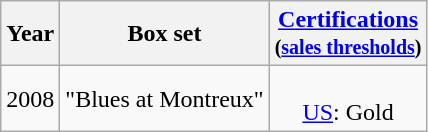<table class="wikitable">
<tr>
<th>Year</th>
<th>Box set</th>
<th><a href='#'>Certifications</a><br><small>(<a href='#'>sales thresholds</a>)</small></th>
</tr>
<tr style="text-align:center;">
<td>2008</td>
<td align="left">"Blues at Montreux"</td>
<td><br><a href='#'>US</a>: Gold </td>
</tr>
</table>
